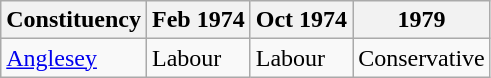<table class="wikitable">
<tr>
<th>Constituency</th>
<th>Feb 1974</th>
<th>Oct 1974</th>
<th>1979</th>
</tr>
<tr>
<td><a href='#'>Anglesey</a></td>
<td bgcolor=>Labour</td>
<td bgcolor=>Labour</td>
<td bgcolor=>Conservative</td>
</tr>
</table>
